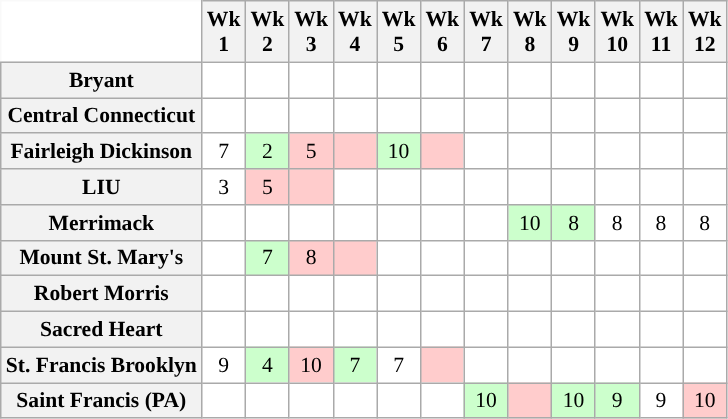<table class="wikitable" style="white-space:nowrap;font-size:90%;">
<tr>
<th style="background:white; border-top-style:hidden; border-left-style:hidden;"> </th>
<th>Wk<br>1</th>
<th>Wk<br>2</th>
<th>Wk<br>3</th>
<th>Wk<br>4</th>
<th>Wk<br>5</th>
<th>Wk<br>6</th>
<th>Wk<br>7</th>
<th>Wk<br>8</th>
<th>Wk<br>9</th>
<th>Wk<br>10</th>
<th>Wk<br>11</th>
<th>Wk<br>12</th>
</tr>
<tr style="text-align:center;">
<th style=>Bryant</th>
<td style="background:#FFF;"></td>
<td style="background:#FFF;"></td>
<td style="background:#FFF;"></td>
<td style="background:#FFF;"></td>
<td style="background:#FFF;"></td>
<td style="background:#FFF;"></td>
<td style="background:#FFF;"></td>
<td style="background:#FFF;"></td>
<td style="background:#FFF;"></td>
<td style="background:#FFF;"></td>
<td style="background:#FFF;"></td>
<td style="background:#FFF;"></td>
</tr>
<tr style="text-align:center;">
<th style=>Central Connecticut</th>
<td style="background:#FFF;"></td>
<td style="background:#FFF;"></td>
<td style="background:#FFF;"></td>
<td style="background:#FFF;"></td>
<td style="background:#FFF;"></td>
<td style="background:#FFF;"></td>
<td style="background:#FFF;"></td>
<td style="background:#FFF;"></td>
<td style="background:#FFF;"></td>
<td style="background:#FFF;"></td>
<td style="background:#FFF;"></td>
<td style="background:#FFF;"></td>
</tr>
<tr style="text-align:center;">
<th style=>Fairleigh Dickinson</th>
<td style="background:#FFF;"> 7</td>
<td style="background:#CFC;"> 2</td>
<td style="background:#FCC;"> 5</td>
<td style="background:#FCC;"></td>
<td style="background:#CFC;"> 10</td>
<td style="background:#FCC;"></td>
<td style="background:#FFF;"></td>
<td style="background:#FFF;"></td>
<td style="background:#FFF;"></td>
<td style="background:#FFF;"></td>
<td style="background:#FFF;"></td>
<td style="background:#FFF;"></td>
</tr>
<tr style="text-align:center;">
<th style= >LIU</th>
<td style="background:#FFF;"> 3</td>
<td style="background:#FCC;"> 5</td>
<td style="background:#FCC;"></td>
<td style="background:#FFF;"></td>
<td style="background:#FFF;"></td>
<td style="background:#FFF;"></td>
<td style="background:#FFF;"></td>
<td style="background:#FFF;"></td>
<td style="background:#FFF;"></td>
<td style="background:#FFF;"></td>
<td style="background:#FFF;"></td>
<td style="background:#FFF;"></td>
</tr>
<tr style="text-align:center;">
<th style= >Merrimack</th>
<td style="background:#FFF;"></td>
<td style="background:#FFF;"></td>
<td style="background:#FFF;"></td>
<td style="background:#FFF;"></td>
<td style="background:#FFF;"></td>
<td style="background:#FFF;"></td>
<td style="background:#FFF;"></td>
<td style="background:#CFC;">10</td>
<td style="background:#CFC;">8</td>
<td style="background:#FFF;">8</td>
<td style="background:#FFF;">8</td>
<td style="background:#FFF;">8</td>
</tr>
<tr style="text-align:center;">
<th style= >Mount St. Mary's</th>
<td style="background:#FFF;"></td>
<td style="background:#CFC;">7</td>
<td style="background:#FCC;">8</td>
<td style="background:#FCC;"></td>
<td style="background:#FFF;"></td>
<td style="background:#FFF;"></td>
<td style="background:#FFF;"></td>
<td style="background:#FFF;"></td>
<td style="background:#FFF;"></td>
<td style="background:#FFF;"></td>
<td style="background:#FFF;"></td>
<td style="background:#FFF;"></td>
</tr>
<tr style="text-align:center;">
<th style= >Robert Morris</th>
<td style="background:#FFF;"></td>
<td style="background:#FFF;"></td>
<td style="background:#FFF;"></td>
<td style="background:#FFF;"></td>
<td style="background:#FFF;"></td>
<td style="background:#FFF;"></td>
<td style="background:#FFF;"></td>
<td style="background:#FFF;"></td>
<td style="background:#FFF;"></td>
<td style="background:#FFF;"></td>
<td style="background:#FFF;"></td>
<td style="background:#FFF;"></td>
</tr>
<tr style="text-align:center;">
<th style= >Sacred Heart</th>
<td style="background:#FFF;"></td>
<td style="background:#FFF;"></td>
<td style="background:#FFF;"></td>
<td style="background:#FFF;"></td>
<td style="background:#FFF;"></td>
<td style="background:#FFF;"></td>
<td style="background:#FFF;"></td>
<td style="background:#FFF;"></td>
<td style="background:#FFF;"></td>
<td style="background:#FFF;"></td>
<td style="background:#FFF;"></td>
<td style="background:#FFF;"></td>
</tr>
<tr style="text-align:center;">
<th style="background:#">St. Francis Brooklyn</th>
<td style="background:#FFF;"> 9</td>
<td style="background:#CFC;"> 4</td>
<td style="background:#FCC;"> 10</td>
<td style="background:#CFC;"> 7</td>
<td style="background:#FFF;"> 7</td>
<td style="background:#FCC;"></td>
<td style="background:#FFF;"></td>
<td style="background:#FFF;"></td>
<td style="background:#FFF;"></td>
<td style="background:#FFF;"></td>
<td style="background:#FFF;"></td>
<td style="background:#FFF;"></td>
</tr>
<tr style="text-align:center;">
<th style="background:#">Saint Francis (PA)</th>
<td style="background:#FFF;"></td>
<td style="background:#FFF;"></td>
<td style="background:#FFF;"></td>
<td style="background:#FFF;"></td>
<td style="background:#FFF;"></td>
<td style="background:#FFF;"></td>
<td style="background:#CFC;">10</td>
<td style="background:#FCC;"></td>
<td style="background:#CFC;">10</td>
<td style="background:#CFC;">9</td>
<td style="background:#FFF;">9</td>
<td style="background:#FCC;">10</td>
</tr>
</table>
